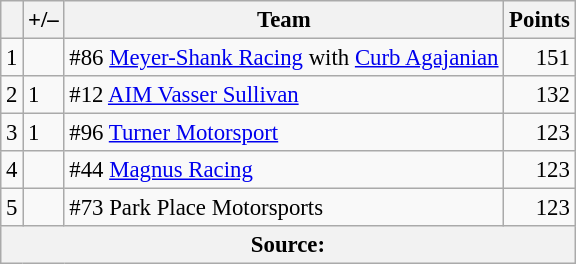<table class="wikitable" style="font-size: 95%;">
<tr>
<th scope="col"></th>
<th scope="col">+/–</th>
<th scope="col">Team</th>
<th scope="col">Points</th>
</tr>
<tr>
<td align=center>1</td>
<td align="left"></td>
<td> #86 <a href='#'>Meyer-Shank Racing</a> with <a href='#'>Curb Agajanian</a></td>
<td align=right>151</td>
</tr>
<tr>
<td align=center>2</td>
<td align="left"> 1</td>
<td> #12 <a href='#'>AIM Vasser Sullivan</a></td>
<td align=right>132</td>
</tr>
<tr>
<td align=center>3</td>
<td align="left"> 1</td>
<td> #96 <a href='#'>Turner Motorsport</a></td>
<td align=right>123</td>
</tr>
<tr>
<td align=center>4</td>
<td align="left"></td>
<td> #44 <a href='#'>Magnus Racing</a></td>
<td align=right>123</td>
</tr>
<tr>
<td align=center>5</td>
<td align="left"></td>
<td> #73 Park Place Motorsports</td>
<td align=right>123</td>
</tr>
<tr>
<th colspan=5>Source:</th>
</tr>
</table>
